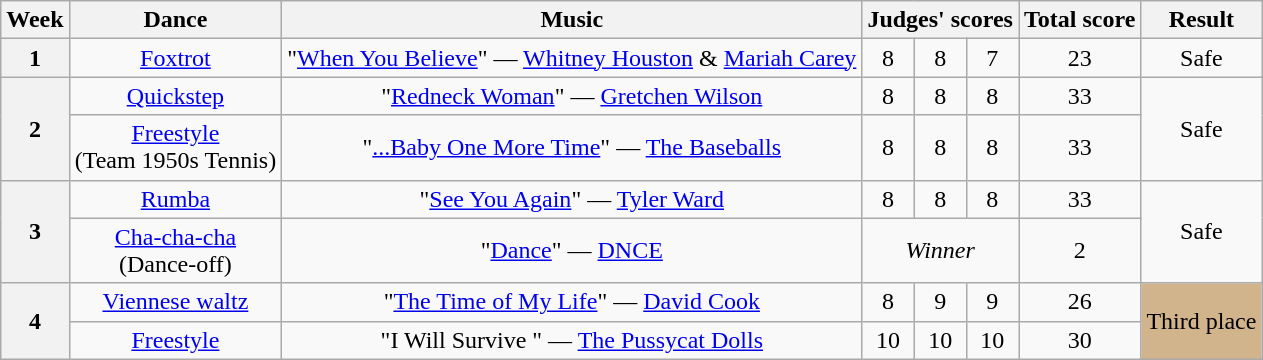<table class="wikitable unsortable" style="text-align:center;">
<tr>
<th scope="col">Week</th>
<th scope="col">Dance</th>
<th scope="col">Music</th>
<th scope="col" colspan="3">Judges' scores</th>
<th>Total score</th>
<th scope="col">Result</th>
</tr>
<tr>
<th scope="row">1</th>
<td><a href='#'>Foxtrot</a></td>
<td>"<a href='#'>When You Believe</a>" — <a href='#'>Whitney Houston</a> & <a href='#'>Mariah Carey</a></td>
<td>8</td>
<td>8</td>
<td>7</td>
<td>23</td>
<td>Safe</td>
</tr>
<tr>
<th rowspan="2" scope="row">2</th>
<td><a href='#'>Quickstep</a></td>
<td>"<a href='#'>Redneck Woman</a>" — <a href='#'>Gretchen Wilson</a></td>
<td>8</td>
<td>8</td>
<td>8</td>
<td>33</td>
<td rowspan="2">Safe</td>
</tr>
<tr>
<td><a href='#'>Freestyle</a><br>(Team 1950s Tennis)</td>
<td>"<a href='#'>...Baby One More Time</a>" — <a href='#'>The Baseballs</a></td>
<td>8</td>
<td>8</td>
<td>8</td>
<td>33</td>
</tr>
<tr>
<th rowspan="2" scope="row">3</th>
<td><a href='#'>Rumba</a></td>
<td>"<a href='#'>See You Again</a>" — <a href='#'>Tyler Ward</a></td>
<td>8</td>
<td>8</td>
<td>8</td>
<td>33</td>
<td rowspan="2">Safe</td>
</tr>
<tr>
<td><a href='#'>Cha-cha-cha</a><br>(Dance-off)</td>
<td>"<a href='#'>Dance</a>" — <a href='#'>DNCE</a></td>
<td colspan="3"><em>Winner</em></td>
<td>2</td>
</tr>
<tr>
<th rowspan="2" scope="row">4</th>
<td><a href='#'>Viennese waltz</a></td>
<td>"<a href='#'>The Time of My Life</a>" — <a href='#'>David Cook</a></td>
<td>8</td>
<td>9</td>
<td>9</td>
<td>26</td>
<td rowspan="2" bgcolor="tan">Third place</td>
</tr>
<tr>
<td><a href='#'>Freestyle</a></td>
<td>"I Will Survive " — <a href='#'>The Pussycat Dolls</a></td>
<td>10</td>
<td>10</td>
<td>10</td>
<td>30</td>
</tr>
</table>
